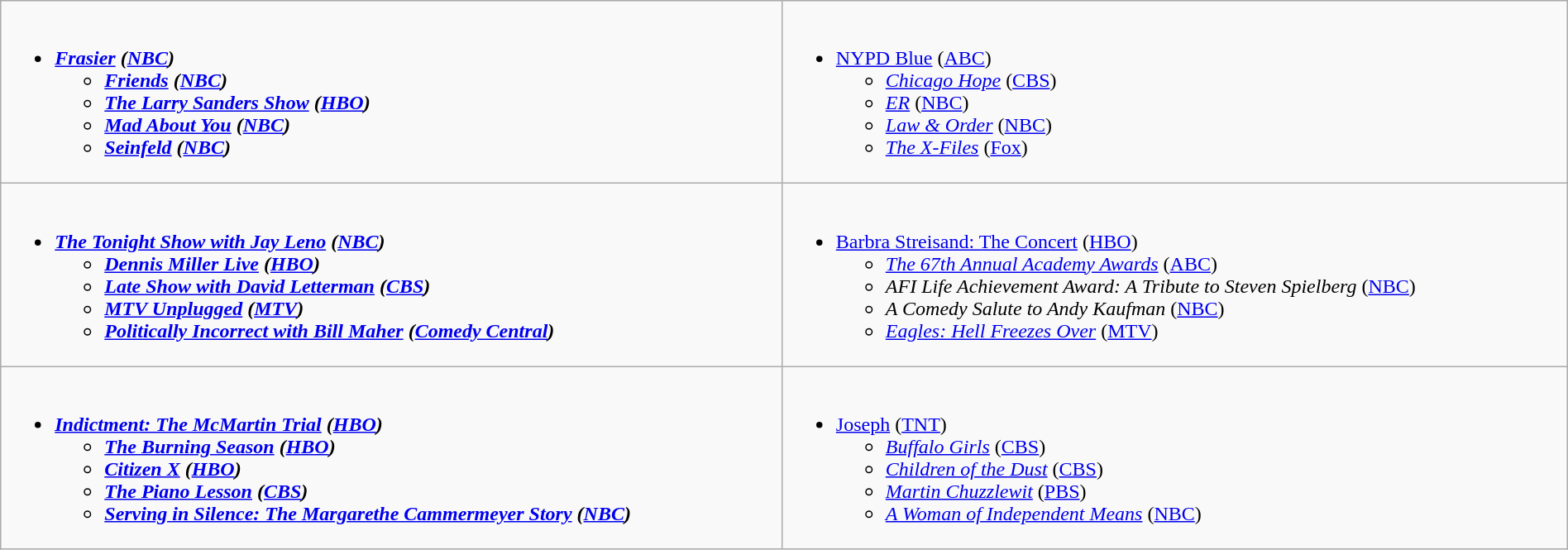<table class="wikitable" width="100%">
<tr>
<td style="vertical-align:top;"><br><ul><li><strong><em><a href='#'>Frasier</a><em> (<a href='#'>NBC</a>)<strong><ul><li></em><a href='#'>Friends</a><em> (<a href='#'>NBC</a>)</li><li></em><a href='#'>The Larry Sanders Show</a><em> (<a href='#'>HBO</a>)</li><li></em><a href='#'>Mad About You</a><em> (<a href='#'>NBC</a>)</li><li></em><a href='#'>Seinfeld</a><em> (<a href='#'>NBC</a>)</li></ul></li></ul></td>
<td style="vertical-align:top;"><br><ul><li></em></strong><a href='#'>NYPD Blue</a></em> (<a href='#'>ABC</a>)</strong><ul><li><em><a href='#'>Chicago Hope</a></em> (<a href='#'>CBS</a>)</li><li><em><a href='#'>ER</a></em> (<a href='#'>NBC</a>)</li><li><em><a href='#'>Law & Order</a></em> (<a href='#'>NBC</a>)</li><li><em><a href='#'>The X-Files</a></em> (<a href='#'>Fox</a>)</li></ul></li></ul></td>
</tr>
<tr>
<td style="vertical-align:top;"><br><ul><li><strong><em><a href='#'>The Tonight Show with Jay Leno</a><em> (<a href='#'>NBC</a>)<strong><ul><li></em><a href='#'>Dennis Miller Live</a><em> (<a href='#'>HBO</a>)</li><li></em><a href='#'>Late Show with David Letterman</a><em> (<a href='#'>CBS</a>)</li><li></em><a href='#'>MTV Unplugged</a><em> (<a href='#'>MTV</a>)</li><li></em><a href='#'>Politically Incorrect with Bill Maher</a><em> (<a href='#'>Comedy Central</a>)</li></ul></li></ul></td>
<td style="vertical-align:top;"><br><ul><li></em></strong><a href='#'>Barbra Streisand: The Concert</a></em> (<a href='#'>HBO</a>)</strong><ul><li><em><a href='#'>The 67th Annual Academy Awards</a></em> (<a href='#'>ABC</a>)</li><li><em>AFI Life Achievement Award: A Tribute to Steven Spielberg</em> (<a href='#'>NBC</a>)</li><li><em>A Comedy Salute to Andy Kaufman</em> (<a href='#'>NBC</a>)</li><li><em><a href='#'>Eagles: Hell Freezes Over</a></em> (<a href='#'>MTV</a>)</li></ul></li></ul></td>
</tr>
<tr>
<td style="vertical-align:top;"><br><ul><li><strong><em><a href='#'>Indictment: The McMartin Trial</a><em> (<a href='#'>HBO</a>)<strong><ul><li></em><a href='#'>The Burning Season</a><em> (<a href='#'>HBO</a>)</li><li></em><a href='#'>Citizen X</a><em> (<a href='#'>HBO</a>)</li><li></em><a href='#'>The Piano Lesson</a><em> (<a href='#'>CBS</a>)</li><li></em><a href='#'>Serving in Silence: The Margarethe Cammermeyer Story</a><em> (<a href='#'>NBC</a>)</li></ul></li></ul></td>
<td style="vertical-align:top;"><br><ul><li></em></strong><a href='#'>Joseph</a></em> (<a href='#'>TNT</a>)</strong><ul><li><em><a href='#'>Buffalo Girls</a></em> (<a href='#'>CBS</a>)</li><li><em><a href='#'>Children of the Dust</a></em> (<a href='#'>CBS</a>)</li><li><em><a href='#'>Martin Chuzzlewit</a></em> (<a href='#'>PBS</a>)</li><li><em><a href='#'>A Woman of Independent Means</a></em> (<a href='#'>NBC</a>)</li></ul></li></ul></td>
</tr>
</table>
